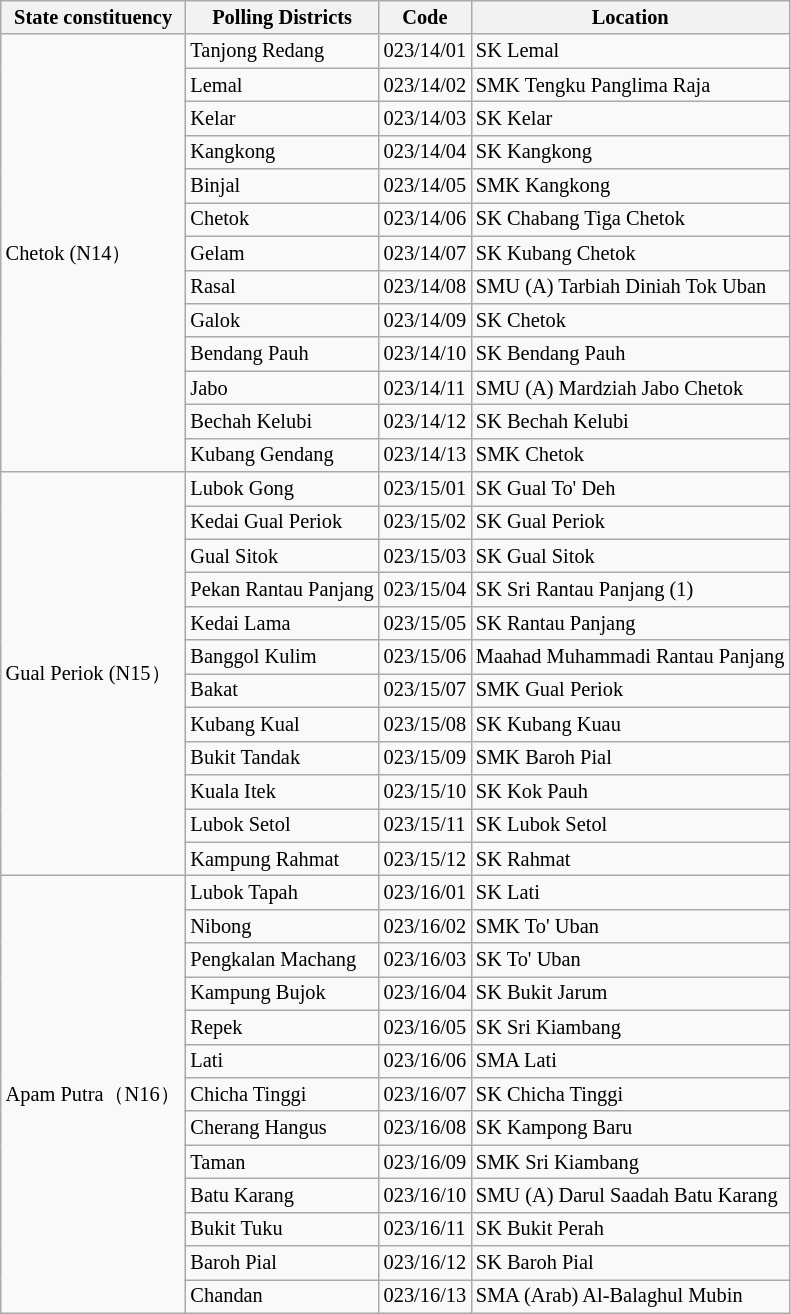<table class="wikitable sortable mw-collapsible" style="white-space:nowrap;font-size:85%">
<tr>
<th>State constituency</th>
<th>Polling Districts</th>
<th>Code</th>
<th>Location</th>
</tr>
<tr>
<td rowspan="13">Chetok (N14）</td>
<td>Tanjong Redang</td>
<td>023/14/01</td>
<td>SK Lemal</td>
</tr>
<tr>
<td>Lemal</td>
<td>023/14/02</td>
<td>SMK Tengku Panglima Raja</td>
</tr>
<tr>
<td>Kelar</td>
<td>023/14/03</td>
<td>SK Kelar</td>
</tr>
<tr>
<td>Kangkong</td>
<td>023/14/04</td>
<td>SK Kangkong</td>
</tr>
<tr>
<td>Binjal</td>
<td>023/14/05</td>
<td>SMK Kangkong</td>
</tr>
<tr>
<td>Chetok</td>
<td>023/14/06</td>
<td>SK Chabang Tiga Chetok</td>
</tr>
<tr>
<td>Gelam</td>
<td>023/14/07</td>
<td>SK Kubang Chetok</td>
</tr>
<tr>
<td>Rasal</td>
<td>023/14/08</td>
<td>SMU (A) Tarbiah Diniah Tok Uban</td>
</tr>
<tr>
<td>Galok</td>
<td>023/14/09</td>
<td>SK Chetok</td>
</tr>
<tr>
<td>Bendang Pauh</td>
<td>023/14/10</td>
<td>SK Bendang Pauh</td>
</tr>
<tr>
<td>Jabo</td>
<td>023/14/11</td>
<td>SMU (A) Mardziah Jabo Chetok</td>
</tr>
<tr>
<td>Bechah Kelubi</td>
<td>023/14/12</td>
<td>SK Bechah Kelubi</td>
</tr>
<tr>
<td>Kubang Gendang</td>
<td>023/14/13</td>
<td>SMK Chetok</td>
</tr>
<tr>
<td rowspan="12">Gual Periok (N15）</td>
<td>Lubok Gong</td>
<td>023/15/01</td>
<td>SK Gual To' Deh</td>
</tr>
<tr>
<td>Kedai Gual Periok</td>
<td>023/15/02</td>
<td>SK Gual Periok</td>
</tr>
<tr>
<td>Gual Sitok</td>
<td>023/15/03</td>
<td>SK Gual Sitok</td>
</tr>
<tr>
<td>Pekan Rantau Panjang</td>
<td>023/15/04</td>
<td>SK Sri Rantau Panjang (1)</td>
</tr>
<tr>
<td>Kedai Lama</td>
<td>023/15/05</td>
<td>SK Rantau Panjang</td>
</tr>
<tr>
<td>Banggol Kulim</td>
<td>023/15/06</td>
<td>Maahad Muhammadi Rantau Panjang</td>
</tr>
<tr>
<td>Bakat</td>
<td>023/15/07</td>
<td>SMK Gual Periok</td>
</tr>
<tr>
<td>Kubang Kual</td>
<td>023/15/08</td>
<td>SK Kubang Kuau</td>
</tr>
<tr>
<td>Bukit Tandak</td>
<td>023/15/09</td>
<td>SMK Baroh Pial</td>
</tr>
<tr>
<td>Kuala Itek</td>
<td>023/15/10</td>
<td>SK Kok Pauh</td>
</tr>
<tr>
<td>Lubok Setol</td>
<td>023/15/11</td>
<td>SK Lubok Setol</td>
</tr>
<tr>
<td>Kampung Rahmat</td>
<td>023/15/12</td>
<td>SK Rahmat</td>
</tr>
<tr>
<td rowspan="13">Apam Putra（N16）</td>
<td>Lubok Tapah</td>
<td>023/16/01</td>
<td>SK Lati</td>
</tr>
<tr>
<td>Nibong</td>
<td>023/16/02</td>
<td>SMK To' Uban</td>
</tr>
<tr>
<td>Pengkalan Machang</td>
<td>023/16/03</td>
<td>SK To' Uban</td>
</tr>
<tr>
<td>Kampung Bujok</td>
<td>023/16/04</td>
<td>SK Bukit Jarum</td>
</tr>
<tr>
<td>Repek</td>
<td>023/16/05</td>
<td>SK Sri Kiambang</td>
</tr>
<tr>
<td>Lati</td>
<td>023/16/06</td>
<td>SMA Lati</td>
</tr>
<tr>
<td>Chicha Tinggi</td>
<td>023/16/07</td>
<td>SK Chicha Tinggi</td>
</tr>
<tr>
<td>Cherang Hangus</td>
<td>023/16/08</td>
<td>SK Kampong Baru</td>
</tr>
<tr>
<td>Taman</td>
<td>023/16/09</td>
<td>SMK Sri Kiambang</td>
</tr>
<tr>
<td>Batu Karang</td>
<td>023/16/10</td>
<td>SMU (A) Darul Saadah Batu Karang</td>
</tr>
<tr>
<td>Bukit Tuku</td>
<td>023/16/11</td>
<td>SK Bukit Perah</td>
</tr>
<tr>
<td>Baroh Pial</td>
<td>023/16/12</td>
<td>SK Baroh Pial</td>
</tr>
<tr>
<td>Chandan</td>
<td>023/16/13</td>
<td>SMA (Arab) Al-Balaghul Mubin</td>
</tr>
</table>
